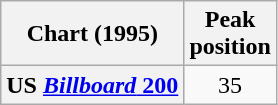<table class="wikitable plainrowheaders" style="text-align:center">
<tr>
<th scope="col">Chart (1995)</th>
<th scope="col">Peak<br>position</th>
</tr>
<tr>
<th scope="row">US <a href='#'><em>Billboard</em> 200</a></th>
<td>35</td>
</tr>
</table>
